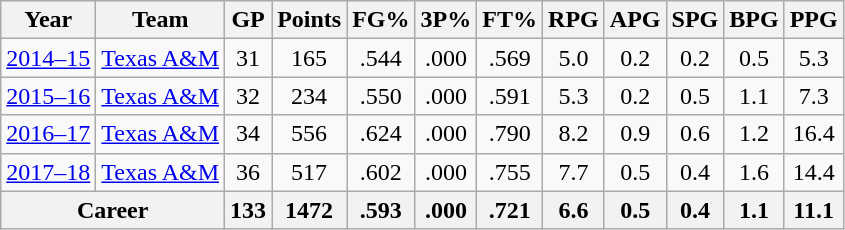<table class="wikitable"; style="text-align:center";>
<tr>
<th>Year</th>
<th>Team</th>
<th>GP</th>
<th>Points</th>
<th>FG%</th>
<th>3P%</th>
<th>FT%</th>
<th>RPG</th>
<th>APG</th>
<th>SPG</th>
<th>BPG</th>
<th>PPG</th>
</tr>
<tr>
<td><a href='#'>2014–15</a></td>
<td><a href='#'>Texas A&M</a></td>
<td>31</td>
<td>165</td>
<td>.544</td>
<td>.000</td>
<td>.569</td>
<td>5.0</td>
<td>0.2</td>
<td>0.2</td>
<td>0.5</td>
<td>5.3</td>
</tr>
<tr>
<td><a href='#'>2015–16</a></td>
<td><a href='#'>Texas A&M</a></td>
<td>32</td>
<td>234</td>
<td>.550</td>
<td>.000</td>
<td>.591</td>
<td>5.3</td>
<td>0.2</td>
<td>0.5</td>
<td>1.1</td>
<td>7.3</td>
</tr>
<tr>
<td><a href='#'>2016–17</a></td>
<td><a href='#'>Texas A&M</a></td>
<td>34</td>
<td>556</td>
<td>.624</td>
<td>.000</td>
<td>.790</td>
<td>8.2</td>
<td>0.9</td>
<td>0.6</td>
<td>1.2</td>
<td>16.4</td>
</tr>
<tr>
<td><a href='#'>2017–18</a></td>
<td><a href='#'>Texas A&M</a></td>
<td>36</td>
<td>517</td>
<td>.602</td>
<td>.000</td>
<td>.755</td>
<td>7.7</td>
<td>0.5</td>
<td>0.4</td>
<td>1.6</td>
<td>14.4</td>
</tr>
<tr>
<th colspan=2; align=center>Career</th>
<th>133</th>
<th>1472</th>
<th>.593</th>
<th>.000</th>
<th>.721</th>
<th>6.6</th>
<th>0.5</th>
<th>0.4</th>
<th>1.1</th>
<th>11.1</th>
</tr>
</table>
